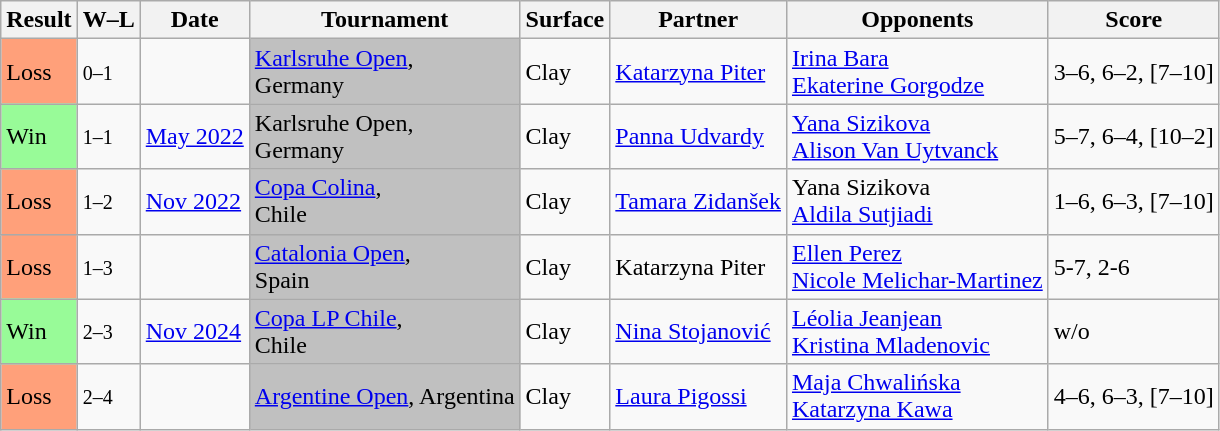<table class="sortable wikitable">
<tr>
<th>Result</th>
<th class="unsortable">W–L</th>
<th>Date</th>
<th>Tournament</th>
<th>Surface</th>
<th>Partner</th>
<th>Opponents</th>
<th class="unsortable">Score</th>
</tr>
<tr>
<td style="background:#ffa07a;">Loss</td>
<td><small>0–1</small></td>
<td><a href='#'></a></td>
<td bgcolor=silver><a href='#'>Karlsruhe Open</a>, <br>Germany</td>
<td>Clay</td>
<td> <a href='#'>Katarzyna Piter</a></td>
<td> <a href='#'>Irina Bara</a> <br>  <a href='#'>Ekaterine Gorgodze</a></td>
<td>3–6, 6–2, [7–10]</td>
</tr>
<tr>
<td style="background:#98fb98;">Win</td>
<td><small>1–1</small></td>
<td><a href='#'>May 2022</a></td>
<td bgcolor=silver>Karlsruhe Open, <br>Germany</td>
<td>Clay</td>
<td> <a href='#'>Panna Udvardy</a></td>
<td> <a href='#'>Yana Sizikova</a> <br>  <a href='#'>Alison Van Uytvanck</a></td>
<td>5–7, 6–4, [10–2]</td>
</tr>
<tr>
<td style="background:#ffa07a;">Loss</td>
<td><small>1–2</small></td>
<td><a href='#'>Nov 2022</a></td>
<td bgcolor=silver><a href='#'>Copa Colina</a>, <br>Chile</td>
<td>Clay</td>
<td> <a href='#'>Tamara Zidanšek</a></td>
<td> Yana Sizikova <br>  <a href='#'>Aldila Sutjiadi</a></td>
<td>1–6, 6–3, [7–10]</td>
</tr>
<tr>
<td style="background:#ffa07a;">Loss</td>
<td><small>1–3</small></td>
<td><a href='#'></a></td>
<td bgcolor=silver><a href='#'>Catalonia Open</a>, <br>Spain</td>
<td>Clay</td>
<td> Katarzyna Piter</td>
<td> <a href='#'>Ellen Perez</a> <br>  <a href='#'>Nicole Melichar-Martinez</a></td>
<td>5-7, 2-6</td>
</tr>
<tr>
<td style="background:#98FB98;">Win</td>
<td><small>2–3</small></td>
<td><a href='#'>Nov 2024</a></td>
<td bgcolor=silver><a href='#'>Copa LP Chile</a>, <br>Chile</td>
<td>Clay</td>
<td> <a href='#'>Nina Stojanović</a></td>
<td> <a href='#'>Léolia Jeanjean</a> <br>  <a href='#'>Kristina Mladenovic</a></td>
<td>w/o</td>
</tr>
<tr>
<td bgcolor=ffa07a>Loss</td>
<td><small>2–4</small></td>
<td><a href='#'></a></td>
<td bgcolor=silver><a href='#'>Argentine Open</a>, Argentina</td>
<td>Clay</td>
<td> <a href='#'>Laura Pigossi</a></td>
<td> <a href='#'>Maja Chwalińska</a> <br>  <a href='#'>Katarzyna Kawa</a></td>
<td>4–6, 6–3, [7–10]</td>
</tr>
</table>
